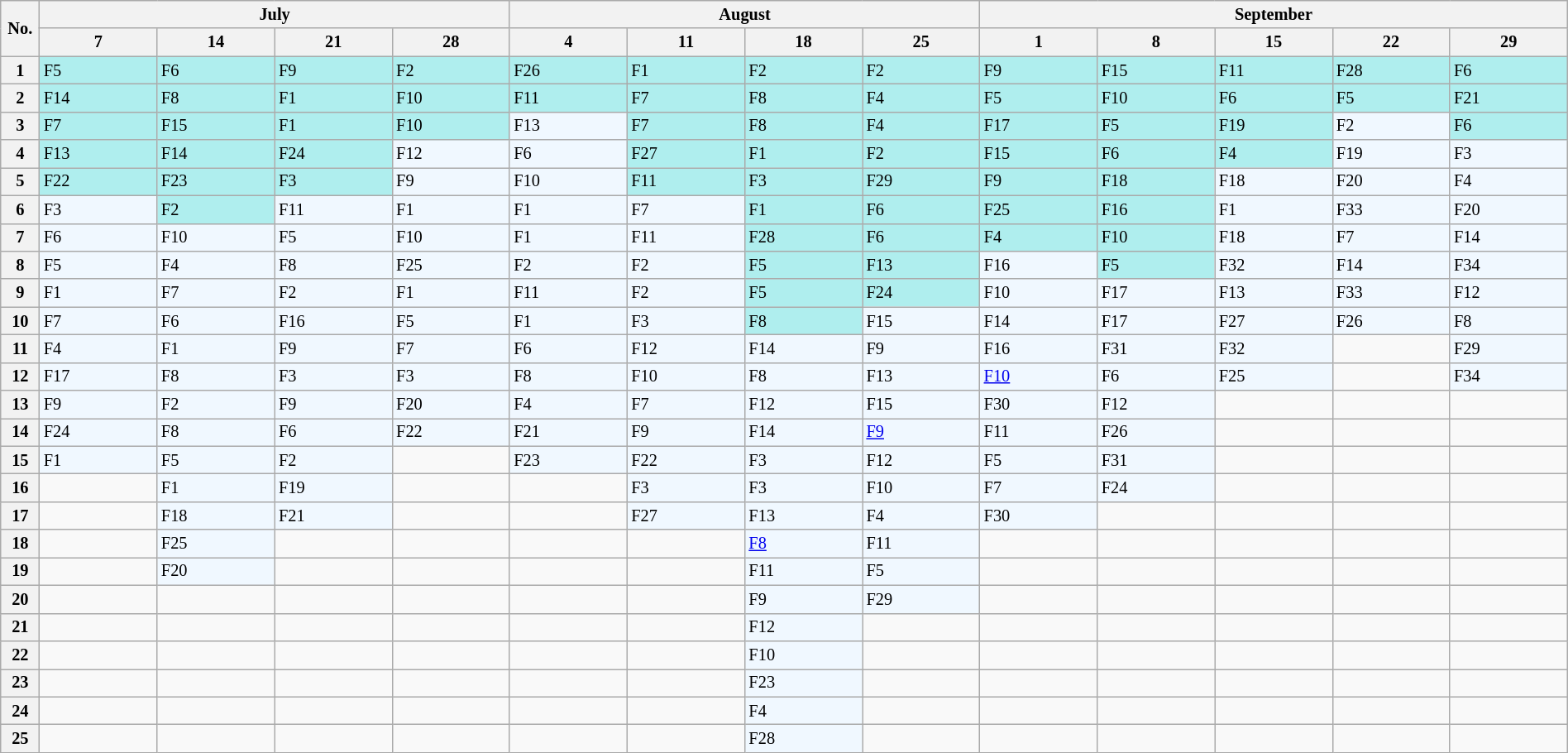<table class="wikitable" style="font-size: 85%; width: 100%">
<tr>
<th rowspan=2 width=25>No.</th>
<th colspan=4>July</th>
<th colspan=4>August</th>
<th colspan=5>September</th>
</tr>
<tr>
<th>7</th>
<th>14</th>
<th>21</th>
<th>28</th>
<th>4</th>
<th>11</th>
<th>18</th>
<th>25</th>
<th>1</th>
<th>8</th>
<th>15</th>
<th>22</th>
<th>29</th>
</tr>
<tr>
<th>1</th>
<td style="background:#afeeee;"> F5</td>
<td style="background:#afeeee;"> F6</td>
<td style="background:#afeeee;"> F9</td>
<td style="background:#afeeee;"> F2</td>
<td style="background:#afeeee;"> F26</td>
<td style="background:#afeeee;"> F1</td>
<td style="background:#afeeee;"> F2</td>
<td style="background:#afeeee;"> F2</td>
<td style="background:#afeeee;"> F9</td>
<td style="background:#afeeee;"> F15</td>
<td style="background:#afeeee;"> F11</td>
<td style="background:#afeeee;"> F28</td>
<td style="background:#afeeee;"> F6</td>
</tr>
<tr>
<th>2</th>
<td style="background:#afeeee;"> F14</td>
<td style="background:#afeeee;"> F8</td>
<td style="background:#afeeee;"> F1</td>
<td style="background:#afeeee;"> F10</td>
<td style="background:#afeeee;"> F11</td>
<td style="background:#afeeee;"> F7</td>
<td style="background:#afeeee;"> F8</td>
<td style="background:#afeeee;"> F4</td>
<td style="background:#afeeee;"> F5</td>
<td style="background:#afeeee;"> F10</td>
<td style="background:#afeeee;"> F6</td>
<td style="background:#afeeee;"> F5</td>
<td style="background:#afeeee;"> F21</td>
</tr>
<tr>
<th>3</th>
<td style="background:#afeeee;"> F7</td>
<td style="background:#afeeee;"> F15</td>
<td style="background:#afeeee;"> F1</td>
<td style="background:#afeeee;"> F10</td>
<td style="background:#f0f8ff;"> F13</td>
<td style="background:#afeeee;"> F7</td>
<td style="background:#afeeee;"> F8</td>
<td style="background:#afeeee;"> F4</td>
<td style="background:#afeeee;"> F17</td>
<td style="background:#afeeee;"> F5</td>
<td style="background:#afeeee;"> F19</td>
<td style="background:#f0f8ff;"> F2</td>
<td style="background:#afeeee;"> F6</td>
</tr>
<tr>
<th>4</th>
<td style="background:#afeeee;"> F13</td>
<td style="background:#afeeee;"> F14</td>
<td style="background:#afeeee;"> F24</td>
<td style="background:#f0f8ff;"> F12</td>
<td style="background:#f0f8ff;"> F6</td>
<td style="background:#afeeee;"> F27</td>
<td style="background:#afeeee;"> F1</td>
<td style="background:#afeeee;"> F2</td>
<td style="background:#afeeee;"> F15</td>
<td style="background:#afeeee;"> F6</td>
<td style="background:#afeeee;"> F4</td>
<td style="background:#f0f8ff;"> F19</td>
<td style="background:#f0f8ff;"> F3</td>
</tr>
<tr>
<th>5</th>
<td style="background:#afeeee;"> F22</td>
<td style="background:#afeeee;"> F23</td>
<td style="background:#afeeee;"> F3</td>
<td style="background:#f0f8ff;"> F9</td>
<td style="background:#f0f8ff;"> F10</td>
<td style="background:#afeeee;"> F11</td>
<td style="background:#afeeee;"> F3</td>
<td style="background:#afeeee;"> F29</td>
<td style="background:#afeeee;"> F9</td>
<td style="background:#afeeee;"> F18</td>
<td style="background:#f0f8ff;"> F18</td>
<td style="background:#f0f8ff;"> F20</td>
<td style="background:#f0f8ff;"> F4</td>
</tr>
<tr>
<th>6</th>
<td style="background:#f0f8ff;"> F3</td>
<td style="background:#afeeee;"> F2</td>
<td style="background:#f0f8ff;"> F11</td>
<td style="background:#f0f8ff;"> F1</td>
<td style="background:#f0f8ff;"> F1</td>
<td style="background:#f0f8ff;"> F7</td>
<td style="background:#afeeee;"> F1</td>
<td style="background:#afeeee;"> F6</td>
<td style="background:#afeeee;"> F25</td>
<td style="background:#afeeee;"> F16</td>
<td style="background:#f0f8ff;"> F1</td>
<td style="background:#f0f8ff;"> F33</td>
<td style="background:#f0f8ff;"> F20</td>
</tr>
<tr>
<th>7</th>
<td style="background:#f0f8ff;"> F6</td>
<td style="background:#f0f8ff;"> F10</td>
<td style="background:#f0f8ff;"> F5</td>
<td style="background:#f0f8ff;"> F10</td>
<td style="background:#f0f8ff;"> F1</td>
<td style="background:#f0f8ff;"> F11</td>
<td style="background:#afeeee;"> F28</td>
<td style="background:#afeeee;"> F6</td>
<td style="background:#afeeee;"> F4</td>
<td style="background:#afeeee;"> F10</td>
<td style="background:#f0f8ff;"> F18</td>
<td style="background:#f0f8ff;"> F7</td>
<td style="background:#f0f8ff;"> F14</td>
</tr>
<tr>
<th>8</th>
<td style="background:#f0f8ff;"> F5</td>
<td style="background:#f0f8ff;"> F4</td>
<td style="background:#f0f8ff;"> F8</td>
<td style="background:#f0f8ff;"> F25</td>
<td style="background:#f0f8ff;"> F2</td>
<td style="background:#f0f8ff;"> F2</td>
<td style="background:#afeeee;"> F5</td>
<td style="background:#afeeee;"> F13</td>
<td style="background:#f0f8ff;"> F16</td>
<td style="background:#afeeee;"> F5</td>
<td style="background:#f0f8ff;"> F32</td>
<td style="background:#f0f8ff;"> F14</td>
<td style="background:#f0f8ff;"> F34</td>
</tr>
<tr>
<th>9</th>
<td style="background:#f0f8ff;"> F1</td>
<td style="background:#f0f8ff;"> F7</td>
<td style="background:#f0f8ff;"> F2</td>
<td style="background:#f0f8ff;"> F1</td>
<td style="background:#f0f8ff;"> F11</td>
<td style="background:#f0f8ff;"> F2</td>
<td style="background:#afeeee;"> F5</td>
<td style="background:#afeeee;"> F24</td>
<td style="background:#f0f8ff;"> F10</td>
<td style="background:#f0f8ff;"> F17</td>
<td style="background:#f0f8ff;"> F13</td>
<td style="background:#f0f8ff;"> F33</td>
<td style="background:#f0f8ff;"> F12</td>
</tr>
<tr>
<th>10</th>
<td style="background:#f0f8ff;"> F7</td>
<td style="background:#f0f8ff;"> F6</td>
<td style="background:#f0f8ff;"> F16</td>
<td style="background:#f0f8ff;"> F5</td>
<td style="background:#f0f8ff;"> F1</td>
<td style="background:#f0f8ff;"> F3</td>
<td style="background:#afeeee;"> F8</td>
<td style="background:#f0f8ff;"> F15</td>
<td style="background:#f0f8ff;"> F14</td>
<td style="background:#f0f8ff;"> F17</td>
<td style="background:#f0f8ff;"> F27</td>
<td style="background:#f0f8ff;"> F26</td>
<td style="background:#f0f8ff;"> F8</td>
</tr>
<tr>
<th>11</th>
<td style="background:#f0f8ff;"> F4</td>
<td style="background:#f0f8ff;"> F1</td>
<td style="background:#f0f8ff;"> F9</td>
<td style="background:#f0f8ff;"> F7</td>
<td style="background:#f0f8ff;"> F6</td>
<td style="background:#f0f8ff;"> F12</td>
<td style="background:#f0f8ff;"> F14</td>
<td style="background:#f0f8ff;"> F9</td>
<td style="background:#f0f8ff;"> F16</td>
<td style="background:#f0f8ff;"> F31</td>
<td style="background:#f0f8ff;"> F32</td>
<td></td>
<td style="background:#f0f8ff;"> F29</td>
</tr>
<tr>
<th>12</th>
<td style="background:#f0f8ff;"> F17</td>
<td style="background:#f0f8ff;"> F8</td>
<td style="background:#f0f8ff;"> F3</td>
<td style="background:#f0f8ff;"> F3</td>
<td style="background:#f0f8ff;"> F8</td>
<td style="background:#f0f8ff;"> F10</td>
<td style="background:#f0f8ff;"> F8</td>
<td style="background:#f0f8ff;"> F13</td>
<td style="background:#f0f8ff;"> <a href='#'>F10</a></td>
<td style="background:#f0f8ff;"> F6</td>
<td style="background:#f0f8ff;"> F25</td>
<td></td>
<td style="background:#f0f8ff;"> F34</td>
</tr>
<tr>
<th>13</th>
<td style="background:#f0f8ff;"> F9</td>
<td style="background:#f0f8ff;"> F2</td>
<td style="background:#f0f8ff;"> F9</td>
<td style="background:#f0f8ff;"> F20</td>
<td style="background:#f0f8ff;"> F4</td>
<td style="background:#f0f8ff;"> F7</td>
<td style="background:#f0f8ff;"> F12</td>
<td style="background:#f0f8ff;"> F15</td>
<td style="background:#f0f8ff;"> F30</td>
<td style="background:#f0f8ff;"> F12</td>
<td></td>
<td></td>
<td></td>
</tr>
<tr>
<th>14</th>
<td style="background:#f0f8ff;"> F24</td>
<td style="background:#f0f8ff;"> F8</td>
<td style="background:#f0f8ff;"> F6</td>
<td style="background:#f0f8ff;"> F22</td>
<td style="background:#f0f8ff;"> F21</td>
<td style="background:#f0f8ff;"> F9</td>
<td style="background:#f0f8ff;"> F14</td>
<td style="background:#f0f8ff;"> <a href='#'>F9</a></td>
<td style="background:#f0f8ff;"> F11</td>
<td style="background:#f0f8ff;"> F26</td>
<td></td>
<td></td>
<td></td>
</tr>
<tr>
<th>15</th>
<td style="background:#f0f8ff;"> F1</td>
<td style="background:#f0f8ff;"> F5</td>
<td style="background:#f0f8ff;"> F2</td>
<td></td>
<td style="background:#f0f8ff;"> F23</td>
<td style="background:#f0f8ff;"> F22</td>
<td style="background:#f0f8ff;"> F3</td>
<td style="background:#f0f8ff;"> F12</td>
<td style="background:#f0f8ff;"> F5</td>
<td style="background:#f0f8ff;"> F31</td>
<td></td>
<td></td>
<td></td>
</tr>
<tr>
<th>16</th>
<td></td>
<td style="background:#f0f8ff;"> F1</td>
<td style="background:#f0f8ff;"> F19</td>
<td></td>
<td></td>
<td style="background:#f0f8ff;"> F3</td>
<td style="background:#f0f8ff;"> F3</td>
<td style="background:#f0f8ff;"> F10</td>
<td style="background:#f0f8ff;"> F7</td>
<td style="background:#f0f8ff;"> F24</td>
<td></td>
<td></td>
<td></td>
</tr>
<tr>
<th>17</th>
<td></td>
<td style="background:#f0f8ff;"> F18</td>
<td style="background:#f0f8ff;"> F21</td>
<td></td>
<td></td>
<td style="background:#f0f8ff;"> F27</td>
<td style="background:#f0f8ff;"> F13</td>
<td style="background:#f0f8ff;"> F4</td>
<td style="background:#f0f8ff;"> F30</td>
<td></td>
<td></td>
<td></td>
<td></td>
</tr>
<tr>
<th>18</th>
<td></td>
<td style="background:#f0f8ff;"> F25</td>
<td></td>
<td></td>
<td></td>
<td></td>
<td style="background:#f0f8ff;"> <a href='#'>F8</a></td>
<td style="background:#f0f8ff;"> F11</td>
<td></td>
<td></td>
<td></td>
<td></td>
<td></td>
</tr>
<tr>
<th>19</th>
<td></td>
<td style="background:#f0f8ff;"> F20</td>
<td></td>
<td></td>
<td></td>
<td></td>
<td style="background:#f0f8ff;"> F11</td>
<td style="background:#f0f8ff;"> F5</td>
<td></td>
<td></td>
<td></td>
<td></td>
<td></td>
</tr>
<tr>
<th>20</th>
<td></td>
<td></td>
<td></td>
<td></td>
<td></td>
<td></td>
<td style="background:#f0f8ff;"> F9</td>
<td style="background:#f0f8ff;"> F29</td>
<td></td>
<td></td>
<td></td>
<td></td>
<td></td>
</tr>
<tr>
<th>21</th>
<td></td>
<td></td>
<td></td>
<td></td>
<td></td>
<td></td>
<td style="background:#f0f8ff;"> F12</td>
<td></td>
<td></td>
<td></td>
<td></td>
<td></td>
<td></td>
</tr>
<tr>
<th>22</th>
<td></td>
<td></td>
<td></td>
<td></td>
<td></td>
<td></td>
<td style="background:#f0f8ff;"> F10</td>
<td></td>
<td></td>
<td></td>
<td></td>
<td></td>
<td></td>
</tr>
<tr>
<th>23</th>
<td></td>
<td></td>
<td></td>
<td></td>
<td></td>
<td></td>
<td style="background:#f0f8ff;"> F23</td>
<td></td>
<td></td>
<td></td>
<td></td>
<td></td>
<td></td>
</tr>
<tr>
<th>24</th>
<td></td>
<td></td>
<td></td>
<td></td>
<td></td>
<td></td>
<td style="background:#f0f8ff;"> F4</td>
<td></td>
<td></td>
<td></td>
<td></td>
<td></td>
<td></td>
</tr>
<tr>
<th>25</th>
<td></td>
<td></td>
<td></td>
<td></td>
<td></td>
<td></td>
<td style="background:#f0f8ff;"> F28</td>
<td></td>
<td></td>
<td></td>
<td></td>
<td></td>
<td></td>
</tr>
</table>
